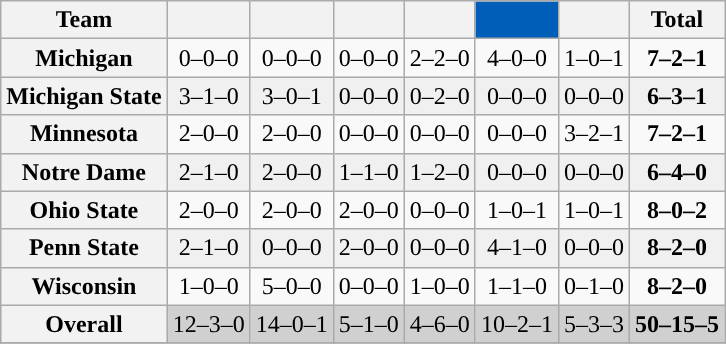<table class="wikitable" style="text-align: center;">
<tr>
<th>Team</th>
<th><a href='#'></a></th>
<th><a href='#'></a></th>
<th><a href='#'></a></th>
<th><a href='#'></a></th>
<th style="color:white; background:#005EB8"><a href='#'></a></th>
<th><a href='#'></a></th>
<th>Total</th>
</tr>
<tr>
<th>Michigan</th>
<td>0–0–0</td>
<td>0–0–0</td>
<td>0–0–0</td>
<td>2–2–0</td>
<td>4–0–0</td>
<td>1–0–1</td>
<td><strong>7–2–1</strong></td>
</tr>
<tr bgcolor=f0f0f0>
<th>Michigan State</th>
<td>3–1–0</td>
<td>3–0–1</td>
<td>0–0–0</td>
<td>0–2–0</td>
<td>0–0–0</td>
<td>0–0–0</td>
<td><strong>6–3–1</strong></td>
</tr>
<tr>
<th>Minnesota</th>
<td>2–0–0</td>
<td>2–0–0</td>
<td>0–0–0</td>
<td>0–0–0</td>
<td>0–0–0</td>
<td>3–2–1</td>
<td><strong>7–2–1</strong></td>
</tr>
<tr bgcolor=f0f0f0>
<th>Notre Dame</th>
<td>2–1–0</td>
<td>2–0–0</td>
<td>1–1–0</td>
<td>1–2–0</td>
<td>0–0–0</td>
<td>0–0–0</td>
<td><strong>6–4–0</strong></td>
</tr>
<tr>
<th>Ohio State</th>
<td>2–0–0</td>
<td>2–0–0</td>
<td>2–0–0</td>
<td>0–0–0</td>
<td>1–0–1</td>
<td>1–0–1</td>
<td><strong>8–0–2</strong></td>
</tr>
<tr bgcolor=f0f0f0>
<th>Penn State</th>
<td>2–1–0</td>
<td>0–0–0</td>
<td>2–0–0</td>
<td>0–0–0</td>
<td>4–1–0</td>
<td>0–0–0</td>
<td><strong>8–2–0</strong></td>
</tr>
<tr>
<th>Wisconsin</th>
<td>1–0–0</td>
<td>5–0–0</td>
<td>0–0–0</td>
<td>1–0–0</td>
<td>1–1–0</td>
<td>0–1–0</td>
<td><strong>8–2–0</strong></td>
</tr>
<tr bgcolor=d0d0d0>
<th>Overall</th>
<td>12–3–0</td>
<td>14–0–1</td>
<td>5–1–0</td>
<td>4–6–0</td>
<td>10–2–1</td>
<td>5–3–3</td>
<td><strong>50–15–5</strong></td>
</tr>
<tr>
</tr>
</table>
